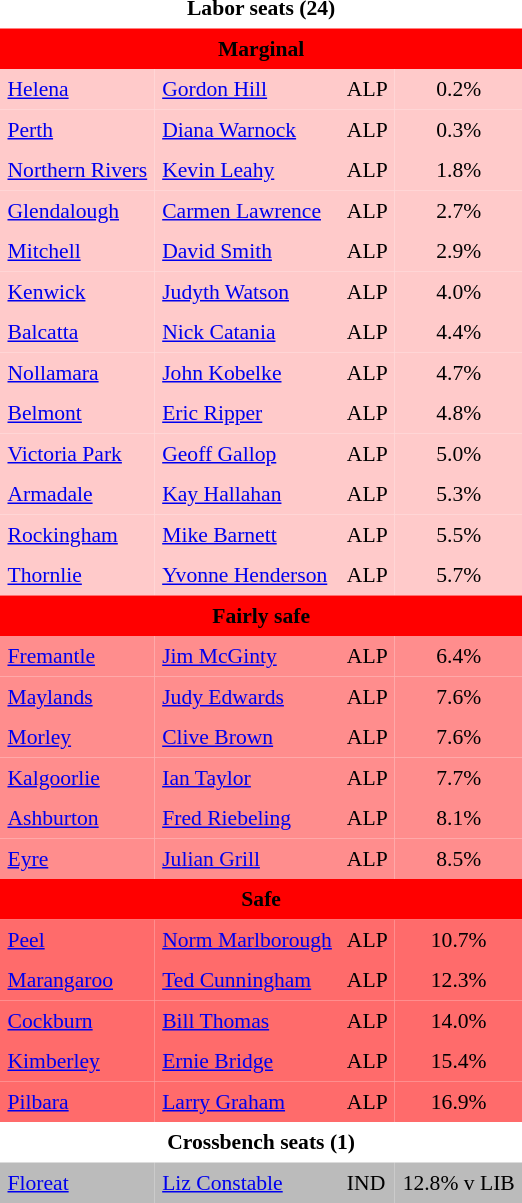<table class="toccolours" cellpadding="5" cellspacing="0" style="float:left; margin-right:.5em; margin-top:.4em; font-size:90%;">
<tr>
<td COLSPAN=4 align="center"><strong>Labor seats (24)</strong></td>
</tr>
<tr>
<td COLSPAN=4 align="center" bgcolor="red"><span><strong>Marginal</strong></span></td>
</tr>
<tr>
<td align="left" bgcolor="FFCACA"><a href='#'>Helena</a></td>
<td align="left" bgcolor="FFCACA"><a href='#'>Gordon Hill</a></td>
<td align="left" bgcolor="FFCACA">ALP</td>
<td align="center" bgcolor="FFCACA">0.2%</td>
</tr>
<tr>
<td align="left" bgcolor="FFCACA"><a href='#'>Perth</a></td>
<td align="left" bgcolor="FFCACA"><a href='#'>Diana Warnock</a></td>
<td align="left" bgcolor="FFCACA">ALP</td>
<td align="center" bgcolor="FFCACA">0.3%</td>
</tr>
<tr>
<td align="left" bgcolor="FFCACA"><a href='#'>Northern Rivers</a></td>
<td align="left" bgcolor="FFCACA"><a href='#'>Kevin Leahy</a></td>
<td align="left" bgcolor="FFCACA">ALP</td>
<td align="center" bgcolor="FFCACA">1.8%</td>
</tr>
<tr>
<td align="left" bgcolor="FFCACA"><a href='#'>Glendalough</a></td>
<td align="left" bgcolor="FFCACA"><a href='#'>Carmen Lawrence</a></td>
<td align="left" bgcolor="FFCACA">ALP</td>
<td align="center" bgcolor="FFCACA">2.7%</td>
</tr>
<tr>
<td align="left" bgcolor="FFCACA"><a href='#'>Mitchell</a></td>
<td align="left" bgcolor="FFCACA"><a href='#'>David Smith</a></td>
<td align="left" bgcolor="FFCACA">ALP</td>
<td align="center" bgcolor="FFCACA">2.9%</td>
</tr>
<tr>
<td align="left" bgcolor="FFCACA"><a href='#'>Kenwick</a></td>
<td align="left" bgcolor="FFCACA"><a href='#'>Judyth Watson</a></td>
<td align="left" bgcolor="FFCACA">ALP</td>
<td align="center" bgcolor="FFCACA">4.0%</td>
</tr>
<tr>
<td align="left" bgcolor="FFCACA"><a href='#'>Balcatta</a></td>
<td align="left" bgcolor="FFCACA"><a href='#'>Nick Catania</a></td>
<td align="left" bgcolor="FFCACA">ALP</td>
<td align="center" bgcolor="FFCACA">4.4%</td>
</tr>
<tr>
<td align="left" bgcolor="FFCACA"><a href='#'>Nollamara</a></td>
<td align="left" bgcolor="FFCACA"><a href='#'>John Kobelke</a></td>
<td align="left" bgcolor="FFCACA">ALP</td>
<td align="center" bgcolor="FFCACA">4.7%</td>
</tr>
<tr>
<td align="left" bgcolor="FFCACA"><a href='#'>Belmont</a></td>
<td align="left" bgcolor="FFCACA"><a href='#'>Eric Ripper</a></td>
<td align="left" bgcolor="FFCACA">ALP</td>
<td align="center" bgcolor="FFCACA">4.8%</td>
</tr>
<tr>
<td align="left" bgcolor="FFCACA"><a href='#'>Victoria Park</a></td>
<td align="left" bgcolor="FFCACA"><a href='#'>Geoff Gallop</a></td>
<td align="left" bgcolor="FFCACA">ALP</td>
<td align="center" bgcolor="FFCACA">5.0%</td>
</tr>
<tr>
<td align="left" bgcolor="FFCACA"><a href='#'>Armadale</a></td>
<td align="left" bgcolor="FFCACA"><a href='#'>Kay Hallahan</a></td>
<td align="left" bgcolor="FFCACA">ALP</td>
<td align="center" bgcolor="FFCACA">5.3%</td>
</tr>
<tr>
<td align="left" bgcolor="FFCACA"><a href='#'>Rockingham</a></td>
<td align="left" bgcolor="FFCACA"><a href='#'>Mike Barnett</a></td>
<td align="left" bgcolor="FFCACA">ALP</td>
<td align="center" bgcolor="FFCACA">5.5%</td>
</tr>
<tr>
<td align="left" bgcolor="FFCACA"><a href='#'>Thornlie</a></td>
<td align="left" bgcolor="FFCACA"><a href='#'>Yvonne Henderson</a></td>
<td align="left" bgcolor="FFCACA">ALP</td>
<td align="center" bgcolor="FFCACA">5.7%</td>
</tr>
<tr>
<td COLSPAN=4 align="center" bgcolor="red"><span><strong>Fairly safe</strong></span></td>
</tr>
<tr>
<td align="left" bgcolor="FF8D8D"><a href='#'>Fremantle</a></td>
<td align="left" bgcolor="FF8D8D"><a href='#'>Jim McGinty</a></td>
<td align="left" bgcolor="FF8D8D">ALP</td>
<td align="center" bgcolor="FF8D8D">6.4%</td>
</tr>
<tr>
<td align="left" bgcolor="FF8D8D"><a href='#'>Maylands</a></td>
<td align="left" bgcolor="FF8D8D"><a href='#'>Judy Edwards</a></td>
<td align="left" bgcolor="FF8D8D">ALP</td>
<td align="center" bgcolor="FF8D8D">7.6%</td>
</tr>
<tr>
<td align="left" bgcolor="FF8D8D"><a href='#'>Morley</a></td>
<td align="left" bgcolor="FF8D8D"><a href='#'>Clive Brown</a></td>
<td align="left" bgcolor="FF8D8D">ALP</td>
<td align="center" bgcolor="FF8D8D">7.6%</td>
</tr>
<tr>
<td align="left" bgcolor="FF8D8D"><a href='#'>Kalgoorlie</a></td>
<td align="left" bgcolor="FF8D8D"><a href='#'>Ian Taylor</a></td>
<td align="left" bgcolor="FF8D8D">ALP</td>
<td align="center" bgcolor="FF8D8D">7.7%</td>
</tr>
<tr>
<td align="left" bgcolor="FF8D8D"><a href='#'>Ashburton</a></td>
<td align="left" bgcolor="FF8D8D"><a href='#'>Fred Riebeling</a></td>
<td align="left" bgcolor="FF8D8D">ALP</td>
<td align="center" bgcolor="FF8D8D">8.1%</td>
</tr>
<tr>
<td align="left" bgcolor="FF8D8D"><a href='#'>Eyre</a></td>
<td align="left" bgcolor="FF8D8D"><a href='#'>Julian Grill</a></td>
<td align="left" bgcolor="FF8D8D">ALP</td>
<td align="center" bgcolor="FF8D8D">8.5%</td>
</tr>
<tr>
<td COLSPAN=4 align="center" bgcolor="red"><span><strong>Safe</strong></span></td>
</tr>
<tr>
<td align="left" bgcolor="FF6B6B"><a href='#'>Peel</a></td>
<td align="left" bgcolor="FF6B6B"><a href='#'>Norm Marlborough</a></td>
<td align="left" bgcolor="FF6B6B">ALP</td>
<td align="center" bgcolor="FF6B6B">10.7%</td>
</tr>
<tr>
<td align="left" bgcolor="FF6B6B"><a href='#'>Marangaroo</a></td>
<td align="left" bgcolor="FF6B6B"><a href='#'>Ted Cunningham</a></td>
<td align="left" bgcolor="FF6B6B">ALP</td>
<td align="center" bgcolor="FF6B6B">12.3%</td>
</tr>
<tr>
<td align="left" bgcolor="FF6B6B"><a href='#'>Cockburn</a></td>
<td align="left" bgcolor="FF6B6B"><a href='#'>Bill Thomas</a></td>
<td align="left" bgcolor="FF6B6B">ALP</td>
<td align="center" bgcolor="FF6B6B">14.0%</td>
</tr>
<tr>
<td align="left" bgcolor="FF6B6B"><a href='#'>Kimberley</a></td>
<td align="left" bgcolor="FF6B6B"><a href='#'>Ernie Bridge</a></td>
<td align="left" bgcolor="FF6B6B">ALP</td>
<td align="center" bgcolor="FF6B6B">15.4%</td>
</tr>
<tr>
<td align="left" bgcolor="FF6B6B"><a href='#'>Pilbara</a></td>
<td align="left" bgcolor="FF6B6B"><a href='#'>Larry Graham</a></td>
<td align="left" bgcolor="FF6B6B">ALP</td>
<td align="center" bgcolor="FF6B6B">16.9%</td>
</tr>
<tr>
<td COLSPAN=4 align="center"><strong>Crossbench seats (1)</strong></td>
</tr>
<tr>
<td align="left" bgcolor="BBBBBB"><a href='#'>Floreat</a></td>
<td align="left" bgcolor="BBBBBB"><a href='#'>Liz Constable</a></td>
<td align="left" bgcolor="BBBBBB">IND</td>
<td align="center" bgcolor="BBBBBB">12.8% v LIB</td>
</tr>
<tr>
</tr>
</table>
